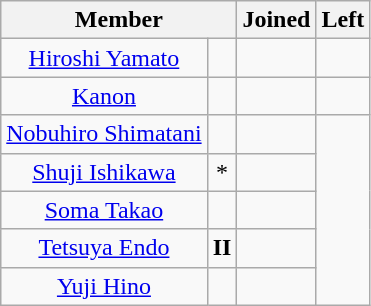<table class="wikitable sortable" style="text-align:center;">
<tr>
<th colspan="2">Member</th>
<th>Joined</th>
<th>Left</th>
</tr>
<tr>
<td><a href='#'>Hiroshi Yamato</a></td>
<td></td>
<td></td>
<td></td>
</tr>
<tr>
<td><a href='#'>Kanon</a></td>
<td></td>
<td></td>
<td></td>
</tr>
<tr>
<td><a href='#'>Nobuhiro Shimatani</a></td>
<td></td>
<td></td>
<td rowspan=5></td>
</tr>
<tr>
<td><a href='#'>Shuji Ishikawa</a></td>
<td>*</td>
<td></td>
</tr>
<tr>
<td><a href='#'>Soma Takao</a></td>
<td></td>
<td></td>
</tr>
<tr>
<td><a href='#'>Tetsuya Endo</a></td>
<td><strong>II</strong></td>
<td></td>
</tr>
<tr>
<td><a href='#'>Yuji Hino</a></td>
<td></td>
<td></td>
</tr>
</table>
